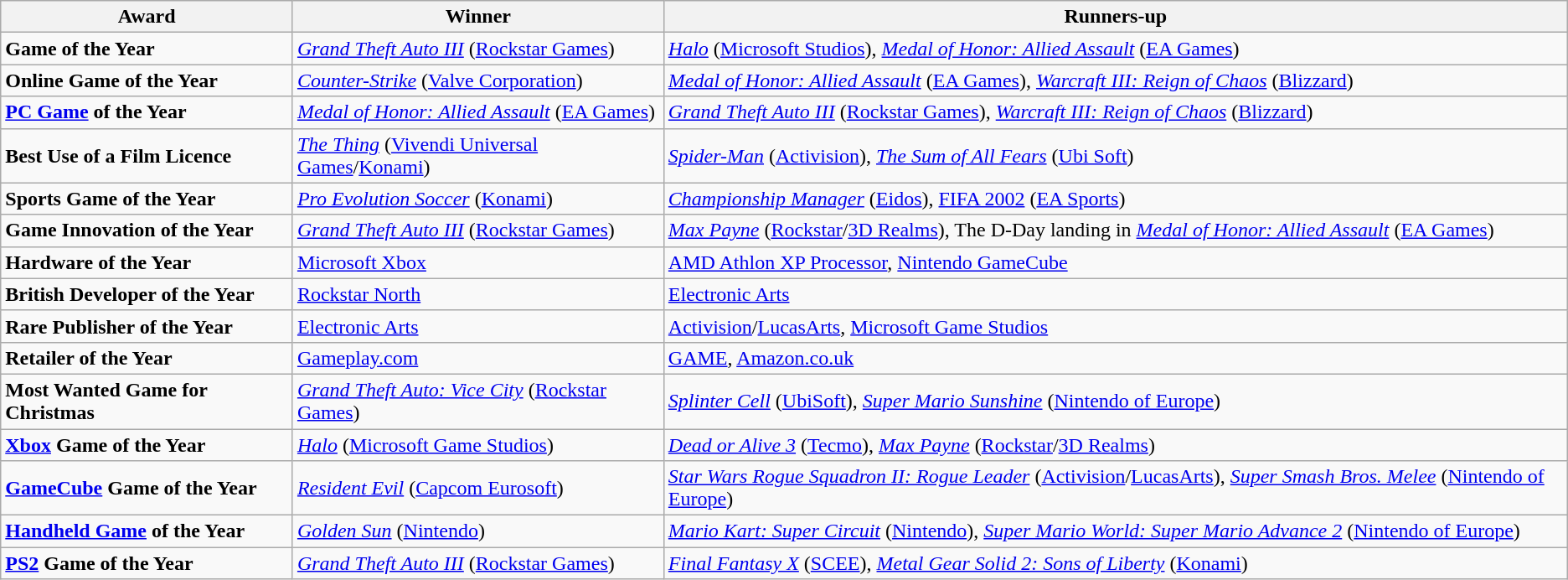<table class="wikitable">
<tr>
<th><strong>Award</strong></th>
<th><strong>Winner</strong></th>
<th><strong>Runners-up</strong></th>
</tr>
<tr>
<td><strong>Game of the Year</strong></td>
<td><em><a href='#'>Grand Theft Auto III</a></em> (<a href='#'>Rockstar Games</a>)</td>
<td><em><a href='#'>Halo</a></em> (<a href='#'>Microsoft Studios</a>), <em><a href='#'>Medal of Honor: Allied Assault</a></em> (<a href='#'>EA Games</a>)</td>
</tr>
<tr>
<td><strong>Online Game of the Year</strong></td>
<td><em><a href='#'>Counter-Strike</a></em> (<a href='#'>Valve Corporation</a>)</td>
<td><em><a href='#'>Medal of Honor: Allied Assault</a></em> (<a href='#'>EA Games</a>), <em><a href='#'>Warcraft III: Reign of Chaos</a></em> (<a href='#'>Blizzard</a>)</td>
</tr>
<tr>
<td><strong><a href='#'>PC Game</a> of the Year</strong></td>
<td><em><a href='#'>Medal of Honor: Allied Assault</a></em> (<a href='#'>EA Games</a>)</td>
<td><em><a href='#'>Grand Theft Auto III</a></em> (<a href='#'>Rockstar Games</a>), <em><a href='#'>Warcraft III: Reign of Chaos</a></em> (<a href='#'>Blizzard</a>)</td>
</tr>
<tr>
<td><strong>Best Use of a Film Licence</strong></td>
<td><em><a href='#'>The Thing</a></em> (<a href='#'>Vivendi Universal Games</a>/<a href='#'>Konami</a>)</td>
<td><em><a href='#'>Spider-Man</a></em> (<a href='#'>Activision</a>), <em><a href='#'>The Sum of All Fears</a></em> (<a href='#'>Ubi Soft</a>)</td>
</tr>
<tr>
<td><strong>Sports Game of the Year</strong></td>
<td><em><a href='#'>Pro Evolution Soccer</a></em> (<a href='#'>Konami</a>)</td>
<td><em><a href='#'>Championship Manager</a></em> (<a href='#'>Eidos</a>), <a href='#'>FIFA 2002</a> (<a href='#'>EA Sports</a>)</td>
</tr>
<tr>
<td><strong>Game Innovation of the Year</strong></td>
<td><em><a href='#'>Grand Theft Auto III</a></em> (<a href='#'>Rockstar Games</a>)</td>
<td><em><a href='#'>Max Payne</a></em> (<a href='#'>Rockstar</a>/<a href='#'>3D Realms</a>), The D-Day landing in <em><a href='#'>Medal of Honor: Allied Assault</a></em> (<a href='#'>EA Games</a>)</td>
</tr>
<tr>
<td><strong>Hardware of the Year</strong></td>
<td><a href='#'>Microsoft Xbox</a></td>
<td><a href='#'>AMD Athlon XP Processor</a>, <a href='#'>Nintendo GameCube</a></td>
</tr>
<tr>
<td><strong>British Developer of the Year</strong></td>
<td><a href='#'>Rockstar North</a></td>
<td><a href='#'>Electronic Arts</a></td>
</tr>
<tr>
<td><strong>Rare Publisher of the Year</strong></td>
<td><a href='#'>Electronic Arts</a></td>
<td><a href='#'>Activision</a>/<a href='#'>LucasArts</a>, <a href='#'>Microsoft Game Studios</a></td>
</tr>
<tr>
<td><strong>Retailer of the Year</strong></td>
<td><a href='#'>Gameplay.com</a></td>
<td><a href='#'>GAME</a>, <a href='#'>Amazon.co.uk</a></td>
</tr>
<tr>
<td><strong>Most Wanted Game for Christmas</strong></td>
<td><em><a href='#'>Grand Theft Auto: Vice City</a></em> (<a href='#'>Rockstar Games</a>)</td>
<td><em><a href='#'>Splinter Cell</a></em> (<a href='#'>UbiSoft</a>), <em><a href='#'>Super Mario Sunshine</a></em> (<a href='#'>Nintendo of Europe</a>)</td>
</tr>
<tr>
<td><strong><a href='#'>Xbox</a> Game of the Year</strong></td>
<td><em><a href='#'>Halo</a></em> (<a href='#'>Microsoft Game Studios</a>)</td>
<td><em><a href='#'>Dead or Alive 3</a></em> (<a href='#'>Tecmo</a>), <em><a href='#'>Max Payne</a></em> (<a href='#'>Rockstar</a>/<a href='#'>3D Realms</a>)</td>
</tr>
<tr>
<td><strong><a href='#'>GameCube</a> Game of the Year</strong></td>
<td><em><a href='#'>Resident Evil</a></em> (<a href='#'>Capcom Eurosoft</a>)</td>
<td><em><a href='#'>Star Wars Rogue Squadron II: Rogue Leader</a></em> (<a href='#'>Activision</a>/<a href='#'>LucasArts</a>), <em><a href='#'>Super Smash Bros. Melee</a></em> (<a href='#'>Nintendo of Europe</a>)</td>
</tr>
<tr>
<td><strong><a href='#'>Handheld Game</a> of the Year</strong></td>
<td><em><a href='#'>Golden Sun</a></em> (<a href='#'>Nintendo</a>)</td>
<td><em><a href='#'>Mario Kart: Super Circuit</a></em> (<a href='#'>Nintendo</a>), <em><a href='#'>Super Mario World: Super Mario Advance 2</a></em> (<a href='#'>Nintendo of Europe</a>)</td>
</tr>
<tr>
<td><strong><a href='#'>PS2</a> Game of the Year</strong></td>
<td><em><a href='#'>Grand Theft Auto III</a></em> (<a href='#'>Rockstar Games</a>)</td>
<td><em><a href='#'>Final Fantasy X</a></em> (<a href='#'>SCEE</a>), <em><a href='#'>Metal Gear Solid 2: Sons of Liberty</a></em> (<a href='#'>Konami</a>)</td>
</tr>
</table>
